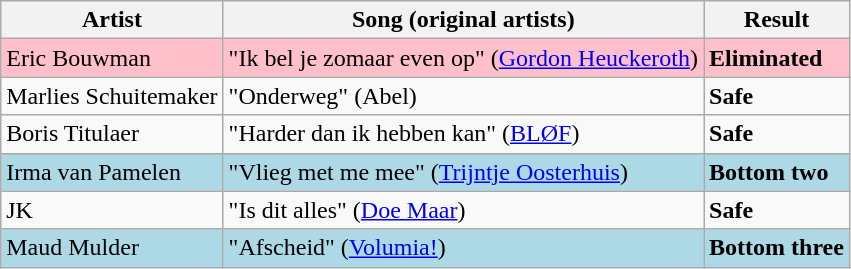<table class=wikitable>
<tr>
<th>Artist</th>
<th>Song (original artists)</th>
<th>Result</th>
</tr>
<tr style="background:pink;">
<td>Eric Bouwman</td>
<td>"Ik bel je zomaar even op" (<a href='#'>Gordon Heuckeroth</a>)</td>
<td><strong>Eliminated</strong></td>
</tr>
<tr>
<td>Marlies Schuitemaker</td>
<td>"Onderweg" (Abel)</td>
<td><strong>Safe</strong></td>
</tr>
<tr>
<td>Boris Titulaer</td>
<td>"Harder dan ik hebben kan" (<a href='#'>BLØF</a>)</td>
<td><strong>Safe</strong></td>
</tr>
<tr style="background:lightblue;">
<td>Irma van Pamelen</td>
<td>"Vlieg met me mee" (<a href='#'>Trijntje Oosterhuis</a>)</td>
<td><strong>Bottom two</strong></td>
</tr>
<tr>
<td>JK</td>
<td>"Is dit alles" (<a href='#'>Doe Maar</a>)</td>
<td><strong>Safe</strong></td>
</tr>
<tr style="background:lightblue;">
<td>Maud Mulder</td>
<td>"Afscheid" (<a href='#'>Volumia!</a>)</td>
<td><strong>Bottom three</strong></td>
</tr>
</table>
